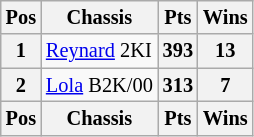<table class="wikitable" style="font-size: 85%;; text-align:center;">
<tr valign="top">
<th valign="middle">Pos</th>
<th valign="middle">Chassis</th>
<th valign="middle">Pts</th>
<th valign="middle">Wins</th>
</tr>
<tr>
<th>1</th>
<td align="left"> <a href='#'>Reynard</a> 2KI</td>
<th>393</th>
<th>13</th>
</tr>
<tr>
<th>2</th>
<td align="left"> <a href='#'>Lola</a> B2K/00</td>
<th>313</th>
<th>7</th>
</tr>
<tr>
<th valign="middle">Pos</th>
<th valign="middle">Chassis</th>
<th valign="middle">Pts</th>
<th valign="middle">Wins</th>
</tr>
</table>
